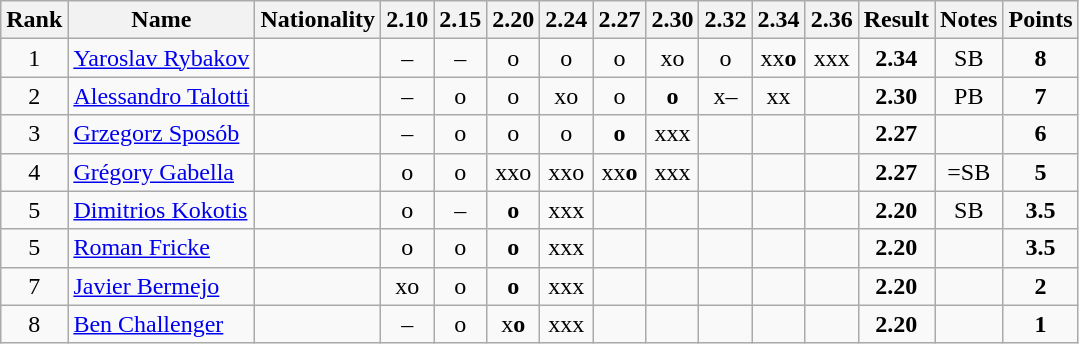<table class="wikitable sortable" style="text-align:center">
<tr>
<th>Rank</th>
<th>Name</th>
<th>Nationality</th>
<th>2.10</th>
<th>2.15</th>
<th>2.20</th>
<th>2.24</th>
<th>2.27</th>
<th>2.30</th>
<th>2.32</th>
<th>2.34</th>
<th>2.36</th>
<th>Result</th>
<th>Notes</th>
<th>Points</th>
</tr>
<tr>
<td>1</td>
<td align=left><a href='#'>Yaroslav Rybakov</a></td>
<td align=left></td>
<td>–</td>
<td>–</td>
<td>o</td>
<td>o</td>
<td>o</td>
<td>xo</td>
<td>o</td>
<td>xx<strong>o</strong></td>
<td>xxx</td>
<td><strong>2.34</strong></td>
<td>SB</td>
<td><strong>8</strong></td>
</tr>
<tr>
<td>2</td>
<td align=left><a href='#'>Alessandro Talotti</a></td>
<td align=left></td>
<td>–</td>
<td>o</td>
<td>o</td>
<td>xo</td>
<td>o</td>
<td><strong>o</strong></td>
<td>x–</td>
<td>xx</td>
<td></td>
<td><strong>2.30</strong></td>
<td>PB</td>
<td><strong>7</strong></td>
</tr>
<tr>
<td>3</td>
<td align=left><a href='#'>Grzegorz Sposób</a></td>
<td align=left></td>
<td>–</td>
<td>o</td>
<td>o</td>
<td>o</td>
<td><strong>o</strong></td>
<td>xxx</td>
<td></td>
<td></td>
<td></td>
<td><strong>2.27</strong></td>
<td></td>
<td><strong>6</strong></td>
</tr>
<tr>
<td>4</td>
<td align=left><a href='#'>Grégory Gabella</a></td>
<td align=left></td>
<td>o</td>
<td>o</td>
<td>xxo</td>
<td>xxo</td>
<td>xx<strong>o</strong></td>
<td>xxx</td>
<td></td>
<td></td>
<td></td>
<td><strong>2.27</strong></td>
<td>=SB</td>
<td><strong>5</strong></td>
</tr>
<tr>
<td>5</td>
<td align=left><a href='#'>Dimitrios Kokotis</a></td>
<td align=left></td>
<td>o</td>
<td>–</td>
<td><strong>o</strong></td>
<td>xxx</td>
<td></td>
<td></td>
<td></td>
<td></td>
<td></td>
<td><strong>2.20</strong></td>
<td>SB</td>
<td><strong>3.5</strong></td>
</tr>
<tr>
<td>5</td>
<td align=left><a href='#'>Roman Fricke</a></td>
<td align=left></td>
<td>o</td>
<td>o</td>
<td><strong>o</strong></td>
<td>xxx</td>
<td></td>
<td></td>
<td></td>
<td></td>
<td></td>
<td><strong>2.20</strong></td>
<td></td>
<td><strong>3.5</strong></td>
</tr>
<tr>
<td>7</td>
<td align=left><a href='#'>Javier Bermejo</a></td>
<td align=left></td>
<td>xo</td>
<td>o</td>
<td><strong>o</strong></td>
<td>xxx</td>
<td></td>
<td></td>
<td></td>
<td></td>
<td></td>
<td><strong>2.20</strong></td>
<td></td>
<td><strong>2</strong></td>
</tr>
<tr>
<td>8</td>
<td align=left><a href='#'>Ben Challenger</a></td>
<td align=left></td>
<td>–</td>
<td>o</td>
<td>x<strong>o</strong></td>
<td>xxx</td>
<td></td>
<td></td>
<td></td>
<td></td>
<td></td>
<td><strong>2.20</strong></td>
<td></td>
<td><strong>1</strong></td>
</tr>
</table>
